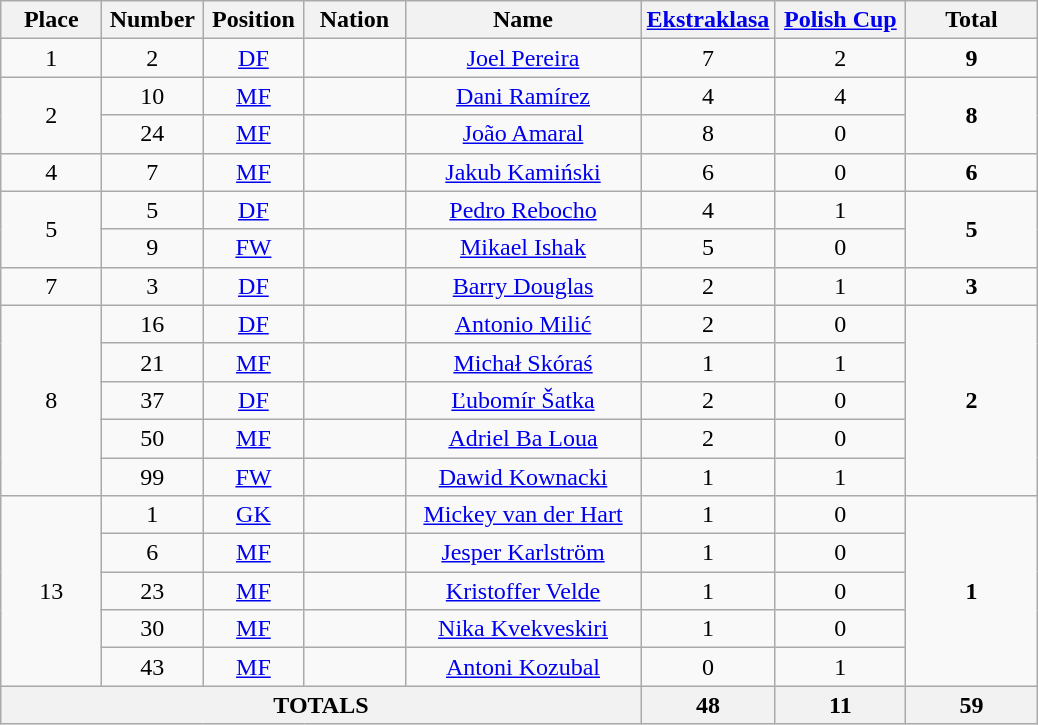<table class="wikitable" style="font-size: 100%; text-align: center;">
<tr>
<th width=60>Place</th>
<th width=60>Number</th>
<th width=60>Position</th>
<th width=60>Nation</th>
<th width=150>Name</th>
<th width=80><a href='#'>Ekstraklasa</a></th>
<th width=80><a href='#'>Polish Cup</a></th>
<th width=80>Total</th>
</tr>
<tr>
<td rowspan="1">1</td>
<td>2</td>
<td><a href='#'>DF</a></td>
<td></td>
<td><a href='#'>Joel Pereira</a></td>
<td>7</td>
<td>2</td>
<td rowspan="1"><strong>9</strong></td>
</tr>
<tr>
<td rowspan="2">2</td>
<td>10</td>
<td><a href='#'>MF</a></td>
<td></td>
<td><a href='#'>Dani Ramírez</a></td>
<td>4</td>
<td>4</td>
<td rowspan="2"><strong>8</strong></td>
</tr>
<tr>
<td>24</td>
<td><a href='#'>MF</a></td>
<td></td>
<td><a href='#'>João Amaral</a></td>
<td>8</td>
<td>0</td>
</tr>
<tr>
<td rowspan="1">4</td>
<td>7</td>
<td><a href='#'>MF</a></td>
<td></td>
<td><a href='#'>Jakub Kamiński</a></td>
<td>6</td>
<td>0</td>
<td rowspan="1"><strong>6</strong></td>
</tr>
<tr>
<td rowspan="2">5</td>
<td>5</td>
<td><a href='#'>DF</a></td>
<td></td>
<td><a href='#'>Pedro Rebocho</a></td>
<td>4</td>
<td>1</td>
<td rowspan="2"><strong>5</strong></td>
</tr>
<tr>
<td>9</td>
<td><a href='#'>FW</a></td>
<td></td>
<td><a href='#'>Mikael Ishak</a></td>
<td>5</td>
<td>0</td>
</tr>
<tr>
<td rowspan="1">7</td>
<td>3</td>
<td><a href='#'>DF</a></td>
<td></td>
<td><a href='#'>Barry Douglas</a></td>
<td>2</td>
<td>1</td>
<td rowspan="1"><strong>3</strong></td>
</tr>
<tr>
<td rowspan="5">8</td>
<td>16</td>
<td><a href='#'>DF</a></td>
<td></td>
<td><a href='#'>Antonio Milić</a></td>
<td>2</td>
<td>0</td>
<td rowspan="5"><strong>2</strong></td>
</tr>
<tr>
<td>21</td>
<td><a href='#'>MF</a></td>
<td></td>
<td><a href='#'>Michał Skóraś</a></td>
<td>1</td>
<td>1</td>
</tr>
<tr>
<td>37</td>
<td><a href='#'>DF</a></td>
<td></td>
<td><a href='#'>Ľubomír Šatka</a></td>
<td>2</td>
<td>0</td>
</tr>
<tr>
<td>50</td>
<td><a href='#'>MF</a></td>
<td></td>
<td><a href='#'>Adriel Ba Loua</a></td>
<td>2</td>
<td>0</td>
</tr>
<tr>
<td>99</td>
<td><a href='#'>FW</a></td>
<td></td>
<td><a href='#'>Dawid Kownacki</a></td>
<td>1</td>
<td>1</td>
</tr>
<tr>
<td rowspan="5">13</td>
<td>1</td>
<td><a href='#'>GK</a></td>
<td></td>
<td><a href='#'>Mickey van der Hart</a></td>
<td>1</td>
<td>0</td>
<td rowspan="5"><strong>1</strong></td>
</tr>
<tr>
<td>6</td>
<td><a href='#'>MF</a></td>
<td></td>
<td><a href='#'>Jesper Karlström</a></td>
<td>1</td>
<td>0</td>
</tr>
<tr>
<td>23</td>
<td><a href='#'>MF</a></td>
<td></td>
<td><a href='#'>Kristoffer Velde</a></td>
<td>1</td>
<td>0</td>
</tr>
<tr>
<td>30</td>
<td><a href='#'>MF</a></td>
<td></td>
<td><a href='#'>Nika Kvekveskiri</a></td>
<td>1</td>
<td>0</td>
</tr>
<tr>
<td>43</td>
<td><a href='#'>MF</a></td>
<td></td>
<td><a href='#'>Antoni Kozubal</a></td>
<td>0</td>
<td>1</td>
</tr>
<tr>
<th colspan="5">TOTALS</th>
<th>48</th>
<th>11</th>
<th>59</th>
</tr>
</table>
